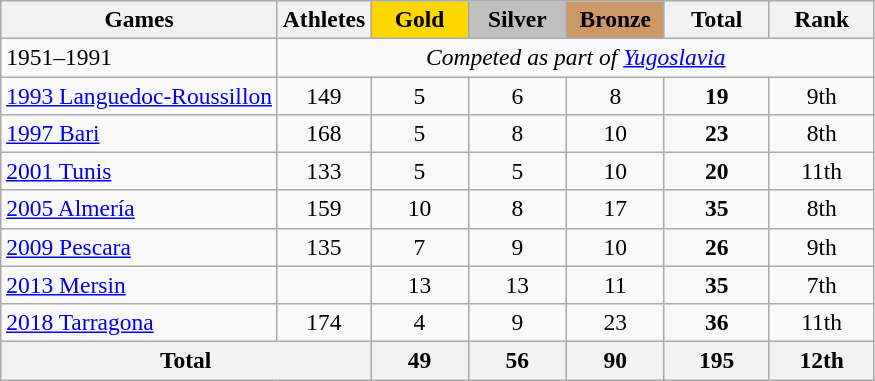<table class="wikitable" style="text-align:center; font-size:98%;">
<tr>
<th>Games</th>
<th>Athletes</th>
<td style="background:gold; width:3.7em; font-weight:bold;">Gold</td>
<td style="background:silver; width:3.7em; font-weight:bold;">Silver</td>
<td style="background:#c96; width:3.7em; font-weight:bold;">Bronze</td>
<th style="width:4em; font-weight:bold;">Total</th>
<th style="width:4em; font-weight:bold;">Rank</th>
</tr>
<tr>
<td align=left>1951–1991</td>
<td colspan=6><em>Competed as part of <a href='#'>Yugoslavia</a></em></td>
</tr>
<tr>
<td align=left><a href='#'>1993 Languedoc-Roussillon</a></td>
<td>149</td>
<td>5</td>
<td>6</td>
<td>8</td>
<td><strong>19</strong></td>
<td>9th</td>
</tr>
<tr>
<td align=left><a href='#'>1997 Bari</a></td>
<td>168</td>
<td>5</td>
<td>8</td>
<td>10</td>
<td><strong>23</strong></td>
<td>8th</td>
</tr>
<tr>
<td align=left><a href='#'>2001 Tunis</a></td>
<td>133</td>
<td>5</td>
<td>5</td>
<td>10</td>
<td><strong>20</strong></td>
<td>11th</td>
</tr>
<tr>
<td align=left><a href='#'>2005 Almería</a></td>
<td>159</td>
<td>10</td>
<td>8</td>
<td>17</td>
<td><strong>35</strong></td>
<td>8th</td>
</tr>
<tr>
<td align=left><a href='#'>2009 Pescara</a></td>
<td>135</td>
<td>7</td>
<td>9</td>
<td>10</td>
<td><strong>26</strong></td>
<td>9th</td>
</tr>
<tr>
<td align=left><a href='#'>2013 Mersin</a></td>
<td></td>
<td>13</td>
<td>13</td>
<td>11</td>
<td><strong>35</strong></td>
<td>7th</td>
</tr>
<tr>
<td align=left><a href='#'>2018 Tarragona</a></td>
<td>174</td>
<td>4</td>
<td>9</td>
<td>23</td>
<td><strong>36</strong></td>
<td>11th</td>
</tr>
<tr>
<th colspan=2>Total</th>
<th>49</th>
<th>56</th>
<th>90</th>
<th>195</th>
<th>12th</th>
</tr>
</table>
